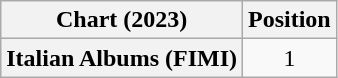<table class="wikitable plainrowheaders" style="text-align:center;">
<tr>
<th>Chart (2023)</th>
<th>Position</th>
</tr>
<tr>
<th scope="row">Italian Albums (FIMI)</th>
<td>1</td>
</tr>
</table>
